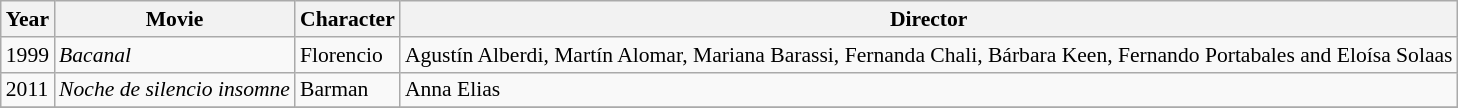<table class="wikitable" style="font-size: 90%;">
<tr>
<th>Year</th>
<th>Movie</th>
<th>Character</th>
<th>Director</th>
</tr>
<tr>
<td>1999</td>
<td><em>Bacanal</em></td>
<td>Florencio</td>
<td>Agustín Alberdi, Martín Alomar, Mariana Barassi, Fernanda Chali, Bárbara Keen, Fernando Portabales and Eloísa Solaas</td>
</tr>
<tr>
<td>2011</td>
<td><em>Noche de silencio insomne</em></td>
<td>Barman</td>
<td>Anna Elias</td>
</tr>
<tr>
</tr>
</table>
